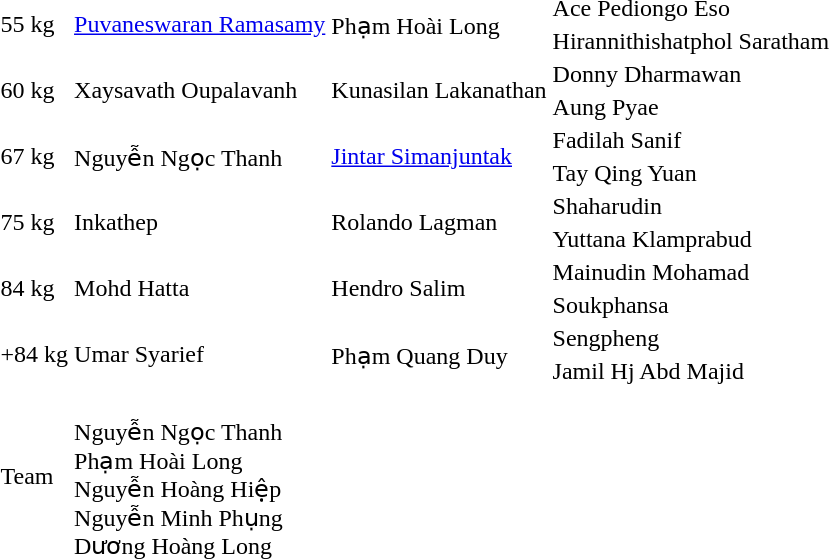<table>
<tr>
<td rowspan=2>55 kg</td>
<td rowspan=2><a href='#'>Puvaneswaran Ramasamy</a><br></td>
<td rowspan=2>Phạm Hoài Long<br></td>
<td>Ace Pediongo Eso<br></td>
</tr>
<tr>
<td>Hirannithishatphol  Saratham<br></td>
</tr>
<tr>
<td rowspan=2>60 kg</td>
<td rowspan=2>Xaysavath Oupalavanh<br></td>
<td rowspan=2>Kunasilan Lakanathan<br></td>
<td>Donny Dharmawan<br></td>
</tr>
<tr>
<td>Aung Pyae<br></td>
</tr>
<tr>
<td rowspan=2>67 kg</td>
<td rowspan=2>Nguyễn Ngọc Thanh<br></td>
<td rowspan=2><a href='#'>Jintar Simanjuntak</a><br></td>
<td>Fadilah Sanif<br></td>
</tr>
<tr>
<td>Tay Qing Yuan<br></td>
</tr>
<tr>
<td rowspan=2>75 kg</td>
<td rowspan=2>Inkathep<br></td>
<td rowspan=2>Rolando Lagman<br></td>
<td>Shaharudin<br></td>
</tr>
<tr>
<td>Yuttana Klamprabud<br></td>
</tr>
<tr>
<td rowspan=2>84 kg</td>
<td rowspan=2>Mohd Hatta<br></td>
<td rowspan=2>Hendro Salim<br></td>
<td>Mainudin Mohamad<br></td>
</tr>
<tr>
<td>Soukphansa<br></td>
</tr>
<tr>
<td rowspan=2>+84 kg</td>
<td rowspan=2>Umar Syarief<br></td>
<td rowspan=2>Phạm Quang Duy<br></td>
<td>Sengpheng<br></td>
</tr>
<tr>
<td>Jamil Hj Abd Majid<br></td>
</tr>
<tr>
<td rowspan=2>Team</td>
<td rowspan=2><br>Nguyễn Ngọc Thanh<br>Phạm Hoài Long<br>Nguyễn Hoàng Hiệp<br>Nguyễn Minh Phụng<br>Dương Hoàng Long</td>
<td rowspan=2></td>
<td></td>
</tr>
<tr>
<td></td>
</tr>
</table>
